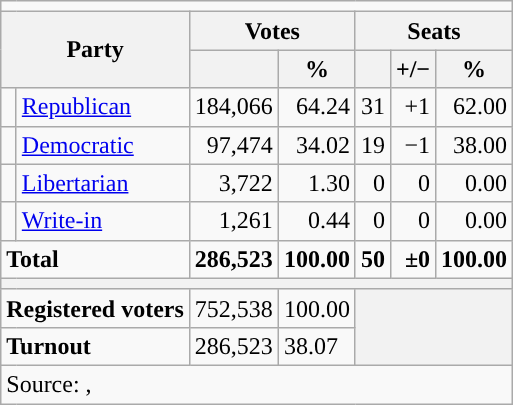<table class="wikitable">
<tr>
<td colspan="7"></td>
</tr>
<tr>
<th colspan="2" rowspan="2">Party</th>
<th colspan="2">Votes</th>
<th colspan="3">Seats</th>
</tr>
<tr>
<th></th>
<th>%</th>
<th></th>
<th>+/−</th>
<th>%</th>
</tr>
<tr>
<td style="background-color:"></td>
<td><a href='#'>Republican</a></td>
<td style="text-align:right">184,066</td>
<td style="text-align:right">64.24</td>
<td style="text-align:right">31</td>
<td style="text-align:right">+1</td>
<td style="text-align:right">62.00</td>
</tr>
<tr>
<td style="background-color:"></td>
<td><a href='#'>Democratic</a></td>
<td style="text-align:right">97,474</td>
<td style="text-align:right">34.02</td>
<td style="text-align:right">19</td>
<td style="text-align:right">−1</td>
<td style="text-align:right">38.00</td>
</tr>
<tr>
<td style="background-color:"></td>
<td><a href='#'>Libertarian</a></td>
<td style="text-align:right">3,722</td>
<td style="text-align:right">1.30</td>
<td style="text-align:right">0</td>
<td style="text-align:right">0</td>
<td style="text-align:right">0.00</td>
</tr>
<tr>
<td style="background-color:"></td>
<td><a href='#'>Write-in</a></td>
<td style="text-align:right">1,261</td>
<td style="text-align:right">0.44</td>
<td style="text-align:right">0</td>
<td style="text-align:right">0</td>
<td style="text-align:right">0.00</td>
</tr>
<tr>
<td colspan="2"><strong>Total</strong></td>
<td style="text-align:right"><strong>286,523</strong></td>
<td style="text-align:right"><strong>100.00</strong></td>
<td style="text-align:right"><strong>50</strong></td>
<td style="text-align:right"><strong>±0</strong></td>
<td style="text-align:right"><strong>100.00</strong></td>
</tr>
<tr>
<th colspan="7"></th>
</tr>
<tr>
<td colspan="2"><strong>Registered voters</strong></td>
<td>752,538</td>
<td>100.00</td>
<th colspan="3" rowspan="2"></th>
</tr>
<tr>
<td colspan="2"><strong>Turnout</strong></td>
<td>286,523</td>
<td>38.07</td>
</tr>
<tr>
<td colspan="7">Source: , </td>
</tr>
</table>
